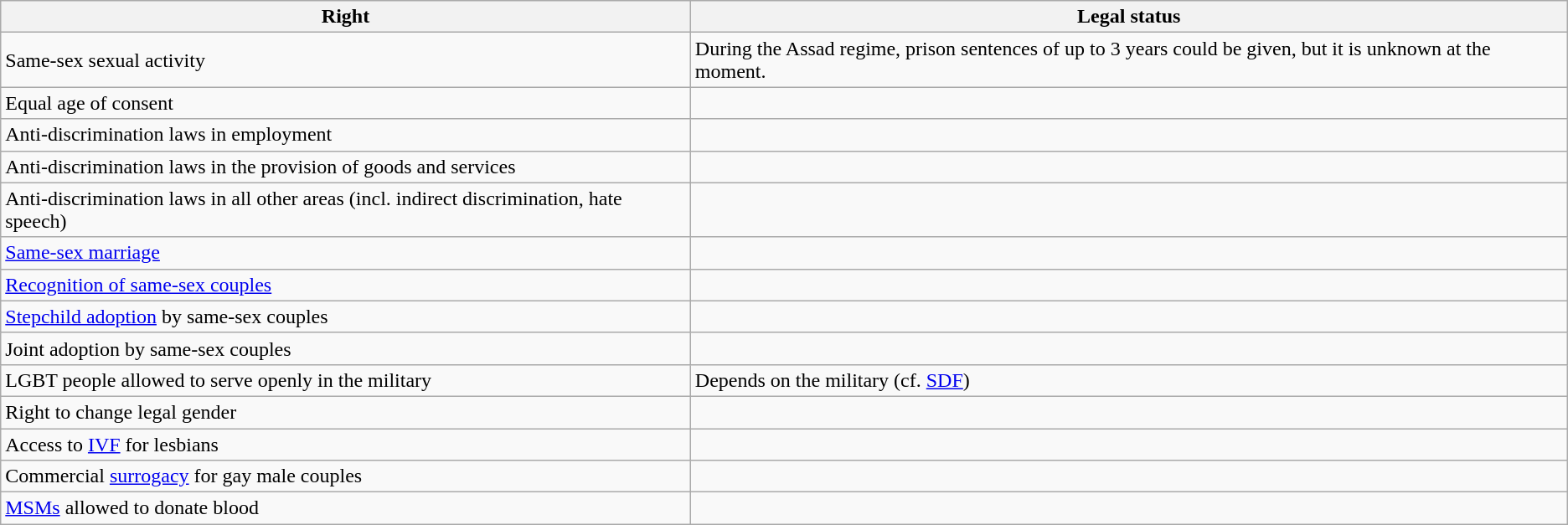<table class="wikitable">
<tr>
<th>Right</th>
<th>Legal status</th>
</tr>
<tr>
<td>Same-sex sexual activity</td>
<td> During the Assad regime, prison sentences of up to 3 years could be given, but it is unknown at the moment.</td>
</tr>
<tr>
<td>Equal age of consent</td>
<td></td>
</tr>
<tr>
<td>Anti-discrimination laws in employment</td>
<td></td>
</tr>
<tr>
<td>Anti-discrimination laws in the provision of goods and services</td>
<td></td>
</tr>
<tr>
<td>Anti-discrimination laws in all other areas (incl. indirect discrimination, hate speech)</td>
<td></td>
</tr>
<tr>
<td><a href='#'>Same-sex marriage</a></td>
<td></td>
</tr>
<tr>
<td><a href='#'>Recognition of same-sex couples</a></td>
<td></td>
</tr>
<tr>
<td><a href='#'>Stepchild adoption</a> by same-sex couples</td>
<td></td>
</tr>
<tr>
<td>Joint adoption by same-sex couples</td>
<td></td>
</tr>
<tr>
<td>LGBT people allowed to serve openly in the military</td>
<td>Depends on the military (cf. <a href='#'>SDF</a>)</td>
</tr>
<tr>
<td>Right to change legal gender</td>
<td></td>
</tr>
<tr>
<td>Access to <a href='#'>IVF</a> for lesbians</td>
<td></td>
</tr>
<tr>
<td>Commercial <a href='#'>surrogacy</a> for gay male couples</td>
<td></td>
</tr>
<tr>
<td><a href='#'>MSMs</a> allowed to donate blood</td>
<td></td>
</tr>
</table>
